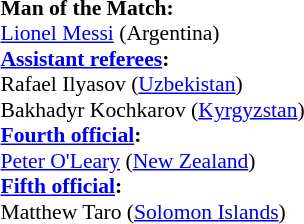<table width=50% style="font-size: 90%">
<tr>
<td><br><strong>Man of the Match:</strong>
<br><a href='#'>Lionel Messi</a> (Argentina)<br><strong><a href='#'>Assistant referees</a>:</strong>
<br>Rafael Ilyasov (<a href='#'>Uzbekistan</a>)
<br>Bakhadyr Kochkarov (<a href='#'>Kyrgyzstan</a>)
<br><strong><a href='#'>Fourth official</a>:</strong>
<br><a href='#'>Peter O'Leary</a> (<a href='#'>New Zealand</a>)
<br><strong><a href='#'>Fifth official</a>:</strong>
<br>Matthew Taro (<a href='#'>Solomon Islands</a>)</td>
</tr>
</table>
